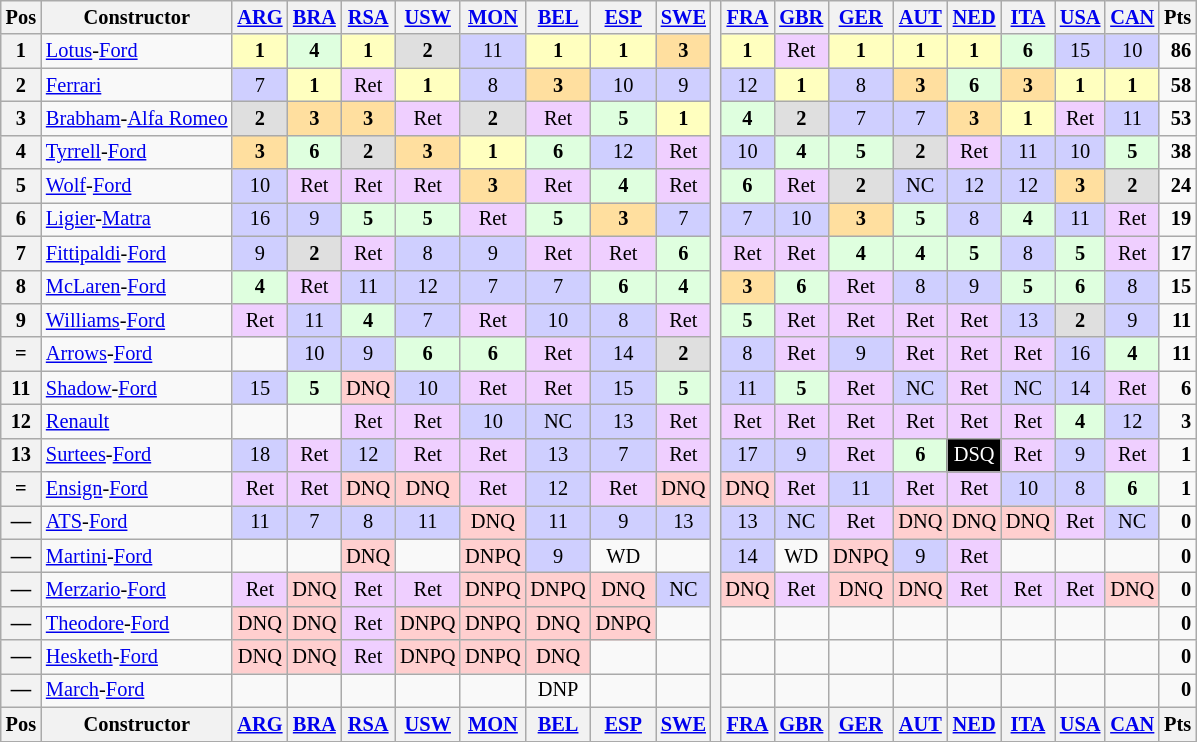<table class="wikitable" style="font-size: 85%; text-align:center;">
<tr valign="top">
<th valign="middle">Pos</th>
<th valign="middle">Constructor</th>
<th><a href='#'>ARG</a><br> </th>
<th><a href='#'>BRA</a><br> </th>
<th><a href='#'>RSA</a><br> </th>
<th><a href='#'>USW</a><br> </th>
<th><a href='#'>MON</a><br> </th>
<th><a href='#'>BEL</a><br> </th>
<th><a href='#'>ESP</a><br> </th>
<th><a href='#'>SWE</a><br> </th>
<th rowspan="22"></th>
<th><a href='#'>FRA</a><br> </th>
<th><a href='#'>GBR</a><br> </th>
<th><a href='#'>GER</a><br> </th>
<th><a href='#'>AUT</a><br> </th>
<th><a href='#'>NED</a><br> </th>
<th><a href='#'>ITA</a><br> </th>
<th><a href='#'>USA</a><br> </th>
<th><a href='#'>CAN</a><br> </th>
<th valign="middle">Pts</th>
</tr>
<tr>
<th>1</th>
<td align="left"> <a href='#'>Lotus</a>-<a href='#'>Ford</a></td>
<td bgcolor="#ffffbf"><strong>1</strong></td>
<td bgcolor="#dfffdf"><strong>4</strong></td>
<td bgcolor="#ffffbf"><strong>1</strong></td>
<td bgcolor="#dfdfdf"><strong>2</strong></td>
<td bgcolor="#cfcfff">11</td>
<td bgcolor="#ffffbf"><strong>1</strong></td>
<td bgcolor="#ffffbf"><strong>1</strong></td>
<td bgcolor="#ffdf9f"><strong>3</strong></td>
<td bgcolor="#ffffbf"><strong>1</strong></td>
<td bgcolor="#efcfff">Ret</td>
<td bgcolor="#ffffbf"><strong>1</strong></td>
<td bgcolor="#ffffbf"><strong>1</strong></td>
<td bgcolor="#ffffbf"><strong>1</strong></td>
<td bgcolor="#dfffdf"><strong>6</strong></td>
<td bgcolor="#cfcfff">15</td>
<td bgcolor="#cfcfff">10</td>
<td align="right"><strong>86</strong></td>
</tr>
<tr>
<th>2</th>
<td align="left"> <a href='#'>Ferrari</a></td>
<td bgcolor="#cfcfff">7</td>
<td bgcolor="#ffffbf"><strong>1</strong></td>
<td bgcolor="#efcfff">Ret</td>
<td bgcolor="#ffffbf"><strong>1</strong></td>
<td bgcolor="#cfcfff">8</td>
<td bgcolor="#ffdf9f"><strong>3</strong></td>
<td bgcolor="#cfcfff">10</td>
<td bgcolor="#cfcfff">9</td>
<td bgcolor="#cfcfff">12</td>
<td bgcolor="#ffffbf"><strong>1</strong></td>
<td bgcolor="#cfcfff">8</td>
<td bgcolor="#ffdf9f"><strong>3</strong></td>
<td bgcolor="#dfffdf"><strong>6</strong></td>
<td bgcolor="#ffdf9f"><strong>3</strong></td>
<td bgcolor="#ffffbf"><strong>1</strong></td>
<td bgcolor="#ffffbf"><strong>1</strong></td>
<td align="right"><strong>58</strong></td>
</tr>
<tr>
<th>3</th>
<td align="left"> <a href='#'>Brabham</a>-<a href='#'>Alfa Romeo</a></td>
<td bgcolor="#dfdfdf"><strong>2</strong></td>
<td bgcolor="#ffdf9f"><strong>3</strong></td>
<td bgcolor="#ffdf9f"><strong>3</strong></td>
<td bgcolor="#efcfff">Ret</td>
<td bgcolor="#dfdfdf"><strong>2</strong></td>
<td bgcolor="#efcfff">Ret</td>
<td bgcolor="#dfffdf"><strong>5</strong></td>
<td bgcolor="#ffffbf"><strong>1</strong></td>
<td bgcolor="#dfffdf"><strong>4</strong></td>
<td bgcolor="#dfdfdf"><strong>2</strong></td>
<td bgcolor="#cfcfff">7</td>
<td bgcolor="#cfcfff">7</td>
<td bgcolor="#ffdf9f"><strong>3</strong></td>
<td bgcolor="#ffffbf"><strong>1</strong></td>
<td bgcolor="#efcfff">Ret</td>
<td bgcolor="#cfcfff">11</td>
<td align="right"><strong>53</strong></td>
</tr>
<tr>
<th>4</th>
<td align="left"> <a href='#'>Tyrrell</a>-<a href='#'>Ford</a></td>
<td bgcolor="#ffdf9f"><strong>3</strong></td>
<td bgcolor="#dfffdf"><strong>6</strong></td>
<td bgcolor="#dfdfdf"><strong>2</strong></td>
<td bgcolor="#ffdf9f"><strong>3</strong></td>
<td bgcolor="#ffffbf"><strong>1</strong></td>
<td bgcolor="#dfffdf"><strong>6</strong></td>
<td bgcolor="#cfcfff">12</td>
<td bgcolor="#efcfff">Ret</td>
<td bgcolor="#cfcfff">10</td>
<td bgcolor="#dfffdf"><strong>4</strong></td>
<td bgcolor="#dfffdf"><strong>5</strong></td>
<td bgcolor="#dfdfdf"><strong>2</strong></td>
<td bgcolor="#efcfff">Ret</td>
<td bgcolor="#cfcfff">11</td>
<td bgcolor="#cfcfff">10</td>
<td bgcolor="#dfffdf"><strong>5</strong></td>
<td align="right"><strong>38</strong></td>
</tr>
<tr>
<th>5</th>
<td align="left"> <a href='#'>Wolf</a>-<a href='#'>Ford</a></td>
<td bgcolor="#cfcfff">10</td>
<td bgcolor="#efcfff">Ret</td>
<td bgcolor="#efcfff">Ret</td>
<td bgcolor="#efcfff">Ret</td>
<td bgcolor="#ffdf9f"><strong>3</strong></td>
<td bgcolor="#efcfff">Ret</td>
<td bgcolor="#dfffdf"><strong>4</strong></td>
<td bgcolor="#efcfff">Ret</td>
<td bgcolor="#dfffdf"><strong>6</strong></td>
<td bgcolor="#efcfff">Ret</td>
<td bgcolor="#dfdfdf"><strong>2</strong></td>
<td bgcolor="#cfcfff">NC</td>
<td bgcolor="#cfcfff">12</td>
<td bgcolor="#cfcfff">12</td>
<td bgcolor="#ffdf9f"><strong>3</strong></td>
<td bgcolor="#dfdfdf"><strong>2</strong></td>
<td align="right"><strong>24</strong></td>
</tr>
<tr>
<th>6</th>
<td align="left"> <a href='#'>Ligier</a>-<a href='#'>Matra</a></td>
<td bgcolor="#cfcfff">16</td>
<td bgcolor="#cfcfff">9</td>
<td bgcolor="#dfffdf"><strong>5</strong></td>
<td bgcolor="#dfffdf"><strong>5</strong></td>
<td bgcolor="#efcfff">Ret</td>
<td bgcolor="#dfffdf"><strong>5</strong></td>
<td bgcolor="#ffdf9f"><strong>3</strong></td>
<td bgcolor="#cfcfff">7</td>
<td bgcolor="#cfcfff">7</td>
<td bgcolor="#cfcfff">10</td>
<td bgcolor="#ffdf9f"><strong>3</strong></td>
<td bgcolor="#dfffdf"><strong>5</strong></td>
<td bgcolor="#cfcfff">8</td>
<td bgcolor="#dfffdf"><strong>4</strong></td>
<td bgcolor="#cfcfff">11</td>
<td bgcolor="#efcfff">Ret</td>
<td align="right"><strong>19</strong></td>
</tr>
<tr>
<th>7</th>
<td align="left"> <a href='#'>Fittipaldi</a>-<a href='#'>Ford</a></td>
<td bgcolor="#cfcfff">9</td>
<td bgcolor="#dfdfdf"><strong>2</strong></td>
<td bgcolor="#efcfff">Ret</td>
<td bgcolor="#cfcfff">8</td>
<td bgcolor="#cfcfff">9</td>
<td bgcolor="#efcfff">Ret</td>
<td bgcolor="#efcfff">Ret</td>
<td bgcolor="#dfffdf"><strong>6</strong></td>
<td bgcolor="#efcfff">Ret</td>
<td bgcolor="#efcfff">Ret</td>
<td bgcolor="#dfffdf"><strong>4</strong></td>
<td bgcolor="#dfffdf"><strong>4</strong></td>
<td bgcolor="#dfffdf"><strong>5</strong></td>
<td bgcolor="#cfcfff">8</td>
<td bgcolor="#dfffdf"><strong>5</strong></td>
<td bgcolor="#efcfff">Ret</td>
<td align="right"><strong>17</strong></td>
</tr>
<tr>
<th>8</th>
<td align="left"> <a href='#'>McLaren</a>-<a href='#'>Ford</a></td>
<td bgcolor="#dfffdf"><strong>4</strong></td>
<td bgcolor="#efcfff">Ret</td>
<td bgcolor="#cfcfff">11</td>
<td bgcolor="#cfcfff">12</td>
<td bgcolor="#cfcfff">7</td>
<td bgcolor="#cfcfff">7</td>
<td bgcolor="#dfffdf"><strong>6</strong></td>
<td bgcolor="#dfffdf"><strong>4</strong></td>
<td bgcolor="#ffdf9f"><strong>3</strong></td>
<td bgcolor="#dfffdf"><strong>6</strong></td>
<td bgcolor="#efcfff">Ret</td>
<td bgcolor="#cfcfff">8</td>
<td bgcolor="#cfcfff">9</td>
<td bgcolor="#dfffdf"><strong>5</strong></td>
<td bgcolor="#dfffdf"><strong>6</strong></td>
<td bgcolor="#cfcfff">8</td>
<td align="right"><strong>15</strong></td>
</tr>
<tr>
<th>9</th>
<td align="left"> <a href='#'>Williams</a>-<a href='#'>Ford</a></td>
<td bgcolor="#efcfff">Ret</td>
<td bgcolor="#cfcfff">11</td>
<td bgcolor="#dfffdf"><strong>4</strong></td>
<td bgcolor="#cfcfff">7</td>
<td bgcolor="#efcfff">Ret</td>
<td bgcolor="#cfcfff">10</td>
<td bgcolor="#cfcfff">8</td>
<td bgcolor="#efcfff">Ret</td>
<td bgcolor="#dfffdf"><strong>5</strong></td>
<td bgcolor="#efcfff">Ret</td>
<td bgcolor="#efcfff">Ret</td>
<td bgcolor="#efcfff">Ret</td>
<td bgcolor="#efcfff">Ret</td>
<td bgcolor="#cfcfff">13</td>
<td bgcolor="#dfdfdf"><strong>2</strong></td>
<td bgcolor="#cfcfff">9</td>
<td align="right"><strong>11</strong></td>
</tr>
<tr>
<th>=</th>
<td align="left"> <a href='#'>Arrows</a>-<a href='#'>Ford</a></td>
<td></td>
<td bgcolor="#cfcfff">10</td>
<td bgcolor="#cfcfff">9</td>
<td bgcolor="#dfffdf"><strong>6</strong></td>
<td bgcolor="#dfffdf"><strong>6</strong></td>
<td bgcolor="#efcfff">Ret</td>
<td bgcolor="#cfcfff">14</td>
<td bgcolor="#dfdfdf"><strong>2</strong></td>
<td bgcolor="#cfcfff">8</td>
<td bgcolor="#efcfff">Ret</td>
<td bgcolor="#cfcfff">9</td>
<td bgcolor="#efcfff">Ret</td>
<td bgcolor="#efcfff">Ret</td>
<td bgcolor="#efcfff">Ret</td>
<td bgcolor="#cfcfff">16</td>
<td bgcolor="#dfffdf"><strong>4</strong></td>
<td align="right"><strong>11</strong></td>
</tr>
<tr>
<th>11</th>
<td align="left"> <a href='#'>Shadow</a>-<a href='#'>Ford</a></td>
<td bgcolor="#cfcfff">15</td>
<td bgcolor="#dfffdf"><strong>5</strong></td>
<td bgcolor="#ffcfcf">DNQ</td>
<td bgcolor="#cfcfff">10</td>
<td bgcolor="#efcfff">Ret</td>
<td bgcolor="#efcfff">Ret</td>
<td bgcolor="#cfcfff">15</td>
<td bgcolor="#dfffdf"><strong>5</strong></td>
<td bgcolor="#cfcfff">11</td>
<td bgcolor="#dfffdf"><strong>5</strong></td>
<td bgcolor="#efcfff">Ret</td>
<td bgcolor="#cfcfff">NC</td>
<td bgcolor="#efcfff">Ret</td>
<td bgcolor="#cfcfff">NC</td>
<td bgcolor="#cfcfff">14</td>
<td bgcolor="#efcfff">Ret</td>
<td align="right"><strong>6</strong></td>
</tr>
<tr>
<th>12</th>
<td align="left"> <a href='#'>Renault</a></td>
<td></td>
<td></td>
<td bgcolor="#efcfff">Ret</td>
<td bgcolor="#efcfff">Ret</td>
<td bgcolor="#cfcfff">10</td>
<td bgcolor="#cfcfff">NC</td>
<td bgcolor="#cfcfff">13</td>
<td bgcolor="#efcfff">Ret</td>
<td bgcolor="#efcfff">Ret</td>
<td bgcolor="#efcfff">Ret</td>
<td bgcolor="#efcfff">Ret</td>
<td bgcolor="#efcfff">Ret</td>
<td bgcolor="#efcfff">Ret</td>
<td bgcolor="#efcfff">Ret</td>
<td bgcolor="#dfffdf"><strong>4</strong></td>
<td bgcolor="#cfcfff">12</td>
<td align="right"><strong>3</strong></td>
</tr>
<tr>
<th>13</th>
<td align="left"> <a href='#'>Surtees</a>-<a href='#'>Ford</a></td>
<td bgcolor="#cfcfff">18</td>
<td bgcolor="#efcfff">Ret</td>
<td bgcolor="#cfcfff">12</td>
<td bgcolor="#efcfff">Ret</td>
<td bgcolor="#efcfff">Ret</td>
<td bgcolor="#cfcfff">13</td>
<td bgcolor="#cfcfff">7</td>
<td bgcolor="#efcfff">Ret</td>
<td bgcolor="#cfcfff">17</td>
<td bgcolor="#cfcfff">9</td>
<td bgcolor="#efcfff">Ret</td>
<td bgcolor="#dfffdf"><strong>6</strong></td>
<td bgcolor="#000000" style="color: white">DSQ</td>
<td bgcolor="#efcfff">Ret</td>
<td bgcolor="#cfcfff">9</td>
<td bgcolor="#efcfff">Ret</td>
<td align="right"><strong>1</strong></td>
</tr>
<tr>
<th>=</th>
<td align="left"> <a href='#'>Ensign</a>-<a href='#'>Ford</a></td>
<td bgcolor="#efcfff">Ret</td>
<td bgcolor="#efcfff">Ret</td>
<td bgcolor="#ffcfcf">DNQ</td>
<td bgcolor="#ffcfcf">DNQ</td>
<td bgcolor="#efcfff">Ret</td>
<td bgcolor="#cfcfff">12</td>
<td bgcolor="#efcfff">Ret</td>
<td bgcolor="#ffcfcf">DNQ</td>
<td bgcolor="#ffcfcf">DNQ</td>
<td bgcolor="#efcfff">Ret</td>
<td bgcolor="#cfcfff">11</td>
<td bgcolor="#efcfff">Ret</td>
<td bgcolor="#efcfff">Ret</td>
<td bgcolor="#cfcfff">10</td>
<td bgcolor="#cfcfff">8</td>
<td bgcolor="#dfffdf"><strong>6</strong></td>
<td align="right"><strong>1</strong></td>
</tr>
<tr>
<th>—</th>
<td align="left"> <a href='#'>ATS</a>-<a href='#'>Ford</a></td>
<td bgcolor="#cfcfff">11</td>
<td bgcolor="#cfcfff">7</td>
<td bgcolor="#cfcfff">8</td>
<td bgcolor="#cfcfff">11</td>
<td bgcolor="#ffcfcf">DNQ</td>
<td bgcolor="#cfcfff">11</td>
<td bgcolor="#cfcfff">9</td>
<td bgcolor="#cfcfff">13</td>
<td bgcolor="#cfcfff">13</td>
<td bgcolor="#cfcfff">NC</td>
<td bgcolor="#efcfff">Ret</td>
<td bgcolor="#ffcfcf">DNQ</td>
<td bgcolor="#ffcfcf">DNQ</td>
<td bgcolor="#ffcfcf">DNQ</td>
<td bgcolor="#efcfff">Ret</td>
<td bgcolor="#cfcfff">NC</td>
<td align="right"><strong>0</strong></td>
</tr>
<tr>
<th>—</th>
<td align="left"> <a href='#'>Martini</a>-<a href='#'>Ford</a></td>
<td></td>
<td></td>
<td bgcolor="#ffcfcf">DNQ</td>
<td></td>
<td bgcolor="#ffcfcf">DNPQ</td>
<td bgcolor="#cfcfff">9</td>
<td>WD</td>
<td></td>
<td bgcolor="#cfcfff">14</td>
<td>WD</td>
<td bgcolor="#ffcfcf">DNPQ</td>
<td bgcolor="#cfcfff">9</td>
<td bgcolor="#efcfff">Ret</td>
<td></td>
<td></td>
<td></td>
<td align="right"><strong>0</strong></td>
</tr>
<tr>
<th>—</th>
<td align="left"> <a href='#'>Merzario</a>-<a href='#'>Ford</a></td>
<td bgcolor="#efcfff">Ret</td>
<td bgcolor="#ffcfcf">DNQ</td>
<td bgcolor="#efcfff">Ret</td>
<td bgcolor="#efcfff">Ret</td>
<td bgcolor="#ffcfcf">DNPQ</td>
<td bgcolor="#ffcfcf">DNPQ</td>
<td bgcolor="#ffcfcf">DNQ</td>
<td bgcolor="#cfcfff">NC</td>
<td bgcolor="#ffcfcf">DNQ</td>
<td bgcolor="#efcfff">Ret</td>
<td bgcolor="#ffcfcf">DNQ</td>
<td bgcolor="#ffcfcf">DNQ</td>
<td bgcolor="#efcfff">Ret</td>
<td bgcolor="#efcfff">Ret</td>
<td bgcolor="#efcfff">Ret</td>
<td bgcolor="#ffcfcf">DNQ</td>
<td align="right"><strong>0</strong></td>
</tr>
<tr>
<th>—</th>
<td align="left"> <a href='#'>Theodore</a>-<a href='#'>Ford</a></td>
<td bgcolor="#ffcfcf">DNQ</td>
<td bgcolor="#ffcfcf">DNQ</td>
<td bgcolor="#efcfff">Ret</td>
<td bgcolor="#ffcfcf">DNPQ</td>
<td bgcolor="#ffcfcf">DNPQ</td>
<td bgcolor="#ffcfcf">DNQ</td>
<td bgcolor="#ffcfcf">DNPQ</td>
<td></td>
<td></td>
<td></td>
<td></td>
<td></td>
<td></td>
<td></td>
<td></td>
<td></td>
<td align="right"><strong>0</strong></td>
</tr>
<tr>
<th>—</th>
<td align="left"> <a href='#'>Hesketh</a>-<a href='#'>Ford</a></td>
<td bgcolor="#ffcfcf">DNQ</td>
<td bgcolor="#ffcfcf">DNQ</td>
<td bgcolor="#efcfff">Ret</td>
<td bgcolor="#ffcfcf">DNPQ</td>
<td bgcolor="#ffcfcf">DNPQ</td>
<td bgcolor="#ffcfcf">DNQ</td>
<td></td>
<td></td>
<td></td>
<td></td>
<td></td>
<td></td>
<td></td>
<td></td>
<td></td>
<td></td>
<td align="right"><strong>0</strong></td>
</tr>
<tr>
<th>—</th>
<td align="left"> <a href='#'>March</a>-<a href='#'>Ford</a></td>
<td></td>
<td></td>
<td></td>
<td></td>
<td></td>
<td>DNP</td>
<td></td>
<td></td>
<td></td>
<td></td>
<td></td>
<td></td>
<td></td>
<td></td>
<td></td>
<td></td>
<td align="right"><strong>0</strong></td>
</tr>
<tr valign="top">
<th valign="middle">Pos</th>
<th valign="middle">Constructor</th>
<th><a href='#'>ARG</a><br> </th>
<th><a href='#'>BRA</a><br> </th>
<th><a href='#'>RSA</a><br> </th>
<th><a href='#'>USW</a><br> </th>
<th><a href='#'>MON</a><br> </th>
<th><a href='#'>BEL</a><br> </th>
<th><a href='#'>ESP</a><br> </th>
<th><a href='#'>SWE</a><br> </th>
<th><a href='#'>FRA</a><br> </th>
<th><a href='#'>GBR</a><br> </th>
<th><a href='#'>GER</a><br> </th>
<th><a href='#'>AUT</a><br> </th>
<th><a href='#'>NED</a><br> </th>
<th><a href='#'>ITA</a><br> </th>
<th><a href='#'>USA</a><br> </th>
<th><a href='#'>CAN</a><br> </th>
<th valign="middle">Pts</th>
</tr>
<tr>
</tr>
</table>
